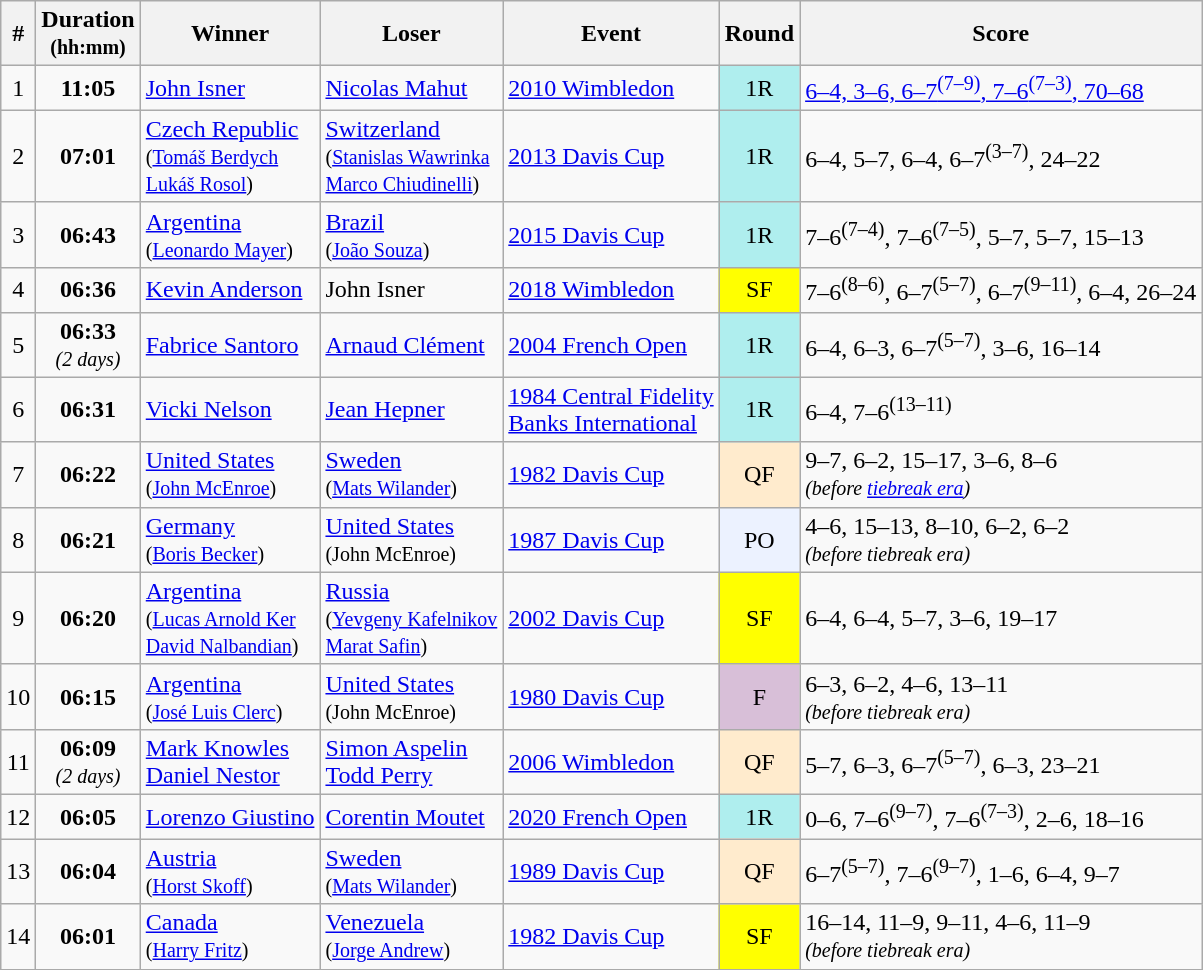<table class="sortable wikitable nowrap sticky-header">
<tr>
<th>#</th>
<th>Duration<br><small>(hh:mm)</small></th>
<th>Winner</th>
<th>Loser</th>
<th>Event</th>
<th>Round</th>
<th class="unsortable">Score</th>
</tr>
<tr>
<td style="text-align:center">1</td>
<td style="text-align:center"><strong>11:05</strong><br></td>
<td> <a href='#'>John Isner</a></td>
<td> <a href='#'>Nicolas Mahut</a></td>
<td><a href='#'>2010 Wimbledon</a></td>
<td style="background:#afeeee; text-align:center;">1R</td>
<td><a href='#'>6–4, 3–6, 6–7<sup>(7–9)</sup>, 7–6<sup>(7–3)</sup>, 70–68</a></td>
</tr>
<tr>
<td style="text-align:center">2</td>
<td style="text-align:center"><strong>07:01</strong></td>
<td> <a href='#'>Czech Republic</a><br><small>(<a href='#'>Tomáš Berdych</a><br><a href='#'>Lukáš Rosol</a>)</small></td>
<td> <a href='#'>Switzerland</a><br><small>(<a href='#'>Stanislas Wawrinka</a><br><a href='#'>Marco Chiudinelli</a>)</small></td>
<td><a href='#'>2013 Davis Cup</a></td>
<td style="background:#afeeee; text-align:center;">1R</td>
<td>6–4, 5–7, 6–4, 6–7<sup>(3–7)</sup>, 24–22</td>
</tr>
<tr>
<td style="text-align:center">3</td>
<td style="text-align:center"><strong>06:43</strong></td>
<td> <a href='#'>Argentina</a><br><small>(<a href='#'>Leonardo Mayer</a>)</small></td>
<td> <a href='#'>Brazil</a><br><small>(<a href='#'>João Souza</a>)</small></td>
<td><a href='#'>2015 Davis Cup</a></td>
<td style="background:#afeeee; text-align:center;">1R</td>
<td>7–6<sup>(7–4)</sup>, 7–6<sup>(7–5)</sup>, 5–7, 5–7, 15–13</td>
</tr>
<tr>
<td style="text-align:center">4</td>
<td style="text-align:center"><strong>06:36</strong></td>
<td> <a href='#'>Kevin Anderson</a></td>
<td> John Isner</td>
<td><a href='#'>2018 Wimbledon</a></td>
<td style="background:yellow; text-align:center;">SF</td>
<td>7–6<sup>(8–6)</sup>, 6–7<sup>(5–7)</sup>, 6–7<sup>(9–11)</sup>, 6–4, 26–24</td>
</tr>
<tr>
<td style="text-align:center">5</td>
<td style="text-align:center"><strong>06:33</strong><br><small><em>(2 days)</em></small></td>
<td> <a href='#'>Fabrice Santoro</a></td>
<td> <a href='#'>Arnaud Clément</a></td>
<td><a href='#'>2004 French Open</a></td>
<td style="background:#afeeee; text-align:center;">1R</td>
<td>6–4, 6–3, 6–7<sup>(5–7)</sup>, 3–6, 16–14</td>
</tr>
<tr>
<td style="text-align:center">6</td>
<td style="text-align:center"><strong>06:31</strong></td>
<td> <a href='#'>Vicki Nelson</a></td>
<td> <a href='#'>Jean Hepner</a></td>
<td><a href='#'>1984 Central Fidelity <br> Banks International</a></td>
<td style="background:#afeeee; text-align:center;">1R</td>
<td>6–4, 7–6<sup>(13–11)</sup></td>
</tr>
<tr>
<td style="text-align:center">7</td>
<td style="text-align:center"><strong>06:22</strong></td>
<td> <a href='#'>United States</a><br><small>(<a href='#'>John McEnroe</a>)</small></td>
<td> <a href='#'>Sweden</a><br><small>(<a href='#'>Mats Wilander</a>)</small></td>
<td><a href='#'>1982 Davis Cup</a></td>
<td style="background:#ffebcd; text-align:center;">QF</td>
<td>9–7, 6–2, 15–17, 3–6, 8–6<br><small><em>(before <a href='#'>tiebreak era</a>)</em></small></td>
</tr>
<tr>
<td style="text-align:center">8</td>
<td style="text-align:center"><strong>06:21</strong></td>
<td> <a href='#'>Germany</a><br><small>(<a href='#'>Boris Becker</a>)</small></td>
<td> <a href='#'>United States</a><br><small>(John McEnroe)</small></td>
<td><a href='#'>1987 Davis Cup</a></td>
<td style="background:#ecf2ff; text-align:center;">PO</td>
<td>4–6, 15–13, 8–10, 6–2, 6–2<br><small><em>(before tiebreak era)</em></small></td>
</tr>
<tr>
<td style="text-align:center">9</td>
<td style="text-align:center"><strong>06:20</strong></td>
<td> <a href='#'>Argentina</a><br><small>(<a href='#'>Lucas Arnold Ker</a><br><a href='#'>David Nalbandian</a>)</small></td>
<td> <a href='#'>Russia</a><br><small>(<a href='#'>Yevgeny Kafelnikov</a><br><a href='#'>Marat Safin</a>)</small></td>
<td><a href='#'>2002 Davis Cup</a></td>
<td style="background:yellow; text-align:center;">SF</td>
<td>6–4, 6–4, 5–7, 3–6, 19–17</td>
</tr>
<tr>
<td style="text-align:center">10</td>
<td style="text-align:center"><strong>06:15</strong></td>
<td> <a href='#'>Argentina</a><br><small>(<a href='#'>José Luis Clerc</a>)</small></td>
<td> <a href='#'>United States</a><br><small>(John McEnroe)</small></td>
<td><a href='#'>1980 Davis Cup</a></td>
<td style="background:#D8BFD8; text-align:center;">F</td>
<td>6–3, 6–2, 4–6, 13–11<br><small><em>(before tiebreak era)</em></small></td>
</tr>
<tr>
<td style="text-align:center">11</td>
<td style="text-align:center"><strong>06:09</strong><br><small><em>(2 days)</em></small></td>
<td> <a href='#'>Mark Knowles</a><br> <a href='#'>Daniel Nestor</a></td>
<td> <a href='#'>Simon Aspelin</a><br> <a href='#'>Todd Perry</a></td>
<td><a href='#'>2006 Wimbledon</a></td>
<td style="background:#ffebcd; text-align:center">QF</td>
<td>5–7, 6–3, 6–7<sup>(5–7)</sup>, 6–3, 23–21</td>
</tr>
<tr>
<td style="text-align:center">12</td>
<td style="text-align:center"><strong>06:05</strong></td>
<td> <a href='#'>Lorenzo Giustino</a></td>
<td> <a href='#'>Corentin Moutet</a></td>
<td><a href='#'>2020 French Open</a></td>
<td style="background:#afeeee; text-align:center;">1R</td>
<td>0–6, 7–6<sup>(9–7)</sup>, 7–6<sup>(7–3)</sup>, 2–6, 18–16</td>
</tr>
<tr>
<td style="text-align:center">13</td>
<td style="text-align:center"><strong>06:04</strong></td>
<td> <a href='#'>Austria</a><br><small>(<a href='#'>Horst Skoff</a>)</small></td>
<td> <a href='#'>Sweden</a><br><small>(<a href='#'>Mats Wilander</a>)</small></td>
<td><a href='#'>1989 Davis Cup</a></td>
<td style="background:#ffebcd; text-align:center">QF</td>
<td>6–7<sup>(5–7)</sup>, 7–6<sup>(9–7)</sup>, 1–6, 6–4, 9–7</td>
</tr>
<tr>
<td style="text-align:center">14</td>
<td style="text-align:center"><strong>06:01</strong></td>
<td> <a href='#'>Canada</a><br><small>(<a href='#'>Harry Fritz</a>)</small></td>
<td> <a href='#'>Venezuela</a><br><small>(<a href='#'>Jorge Andrew</a>)</small></td>
<td><a href='#'>1982 Davis Cup</a></td>
<td style="background:yellow; text-align:center">SF</td>
<td>16–14, 11–9, 9–11, 4–6, 11–9<br><small><em>(before tiebreak era)</em></small></td>
</tr>
</table>
